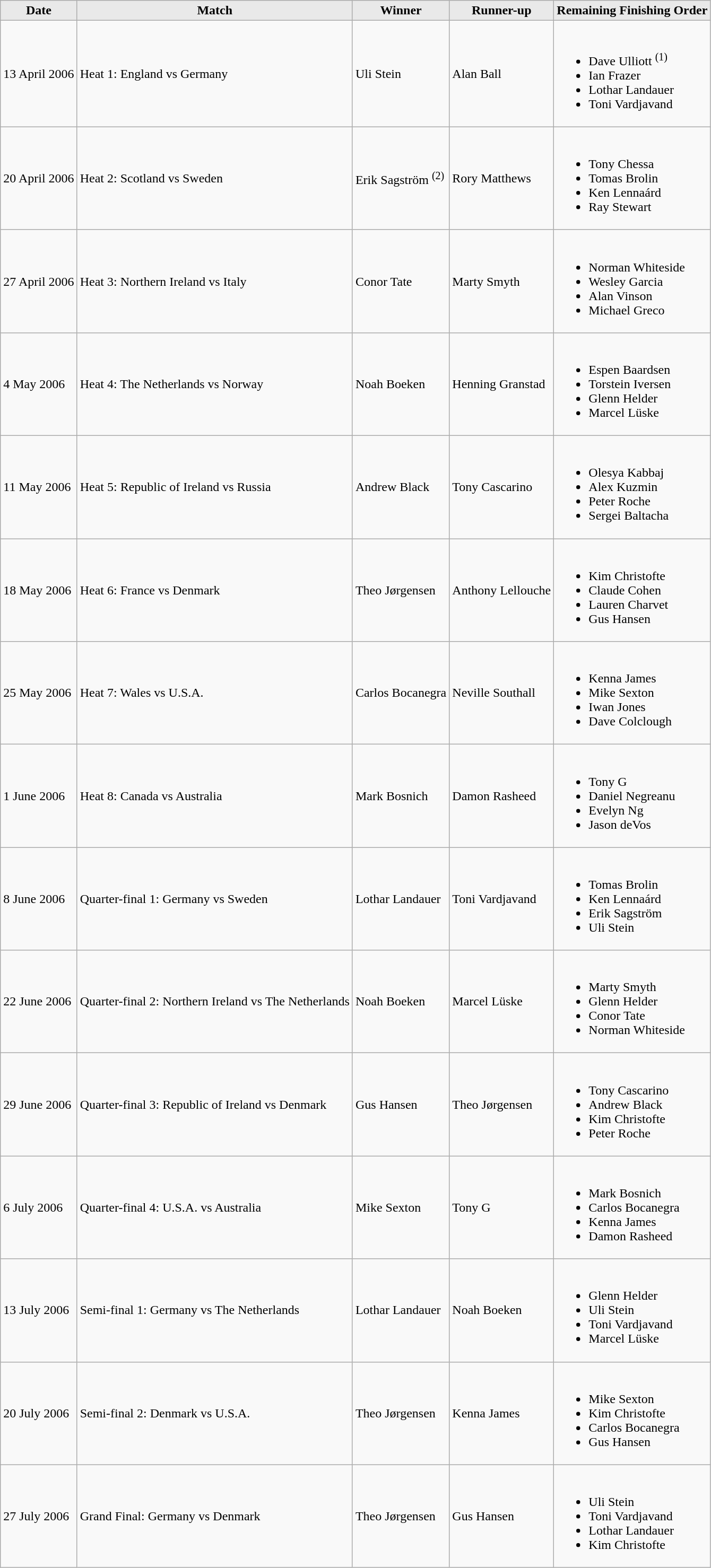<table class="wikitable">
<tr>
<th style="background: #E9E9E9;">Date</th>
<th style="background: #E9E9E9;">Match</th>
<th style="background: #E9E9E9;">Winner</th>
<th style="background: #E9E9E9;">Runner-up</th>
<th style="background: #E9E9E9;">Remaining Finishing Order</th>
</tr>
<tr>
<td>13 April 2006</td>
<td>Heat 1: England vs Germany</td>
<td> Uli Stein</td>
<td> Alan Ball</td>
<td><br><ul><li> Dave Ulliott <sup>(1)</sup></li><li> Ian Frazer</li><li> Lothar Landauer</li><li> Toni Vardjavand</li></ul></td>
</tr>
<tr>
<td>20 April 2006</td>
<td>Heat 2: Scotland vs Sweden</td>
<td> Erik Sagström <sup>(2)</sup></td>
<td> Rory Matthews</td>
<td><br><ul><li> Tony Chessa</li><li> Tomas Brolin</li><li> Ken Lennaárd</li><li> Ray Stewart</li></ul></td>
</tr>
<tr>
<td>27 April 2006</td>
<td>Heat 3: Northern Ireland vs Italy</td>
<td> Conor Tate</td>
<td> Marty Smyth</td>
<td><br><ul><li> Norman Whiteside</li><li> Wesley Garcia</li><li> Alan Vinson</li><li> Michael Greco</li></ul></td>
</tr>
<tr>
<td>4 May 2006</td>
<td>Heat 4: The Netherlands vs Norway</td>
<td> Noah Boeken</td>
<td> Henning Granstad</td>
<td><br><ul><li> Espen Baardsen</li><li> Torstein Iversen</li><li> Glenn Helder</li><li> Marcel Lüske</li></ul></td>
</tr>
<tr>
<td>11 May 2006</td>
<td>Heat 5: Republic of Ireland vs Russia</td>
<td> Andrew Black</td>
<td> Tony Cascarino</td>
<td><br><ul><li> Olesya Kabbaj</li><li> Alex Kuzmin</li><li> Peter Roche</li><li> Sergei Baltacha</li></ul></td>
</tr>
<tr>
<td>18 May 2006</td>
<td>Heat 6: France vs Denmark</td>
<td> Theo Jørgensen</td>
<td> Anthony Lellouche</td>
<td><br><ul><li> Kim Christofte</li><li> Claude Cohen</li><li> Lauren Charvet</li><li> Gus Hansen</li></ul></td>
</tr>
<tr>
<td>25 May 2006</td>
<td>Heat 7: Wales vs U.S.A.</td>
<td> Carlos Bocanegra</td>
<td> Neville Southall</td>
<td><br><ul><li> Kenna James</li><li> Mike Sexton</li><li> Iwan Jones</li><li> Dave Colclough</li></ul></td>
</tr>
<tr>
<td>1 June 2006</td>
<td>Heat 8: Canada vs Australia</td>
<td> Mark Bosnich</td>
<td> Damon Rasheed</td>
<td><br><ul><li> Tony G</li><li> Daniel Negreanu</li><li> Evelyn Ng</li><li> Jason deVos</li></ul></td>
</tr>
<tr>
<td>8 June 2006</td>
<td>Quarter-final 1: Germany vs Sweden</td>
<td> Lothar Landauer</td>
<td> Toni Vardjavand</td>
<td><br><ul><li> Tomas Brolin</li><li> Ken Lennaárd</li><li> Erik Sagström</li><li> Uli Stein</li></ul></td>
</tr>
<tr>
<td>22 June 2006</td>
<td>Quarter-final 2: Northern Ireland vs The Netherlands</td>
<td> Noah Boeken</td>
<td> Marcel Lüske</td>
<td><br><ul><li> Marty Smyth</li><li> Glenn Helder</li><li> Conor Tate</li><li> Norman Whiteside</li></ul></td>
</tr>
<tr>
<td>29 June 2006</td>
<td>Quarter-final 3: Republic of Ireland vs Denmark</td>
<td> Gus Hansen</td>
<td> Theo Jørgensen</td>
<td><br><ul><li> Tony Cascarino</li><li> Andrew Black</li><li> Kim Christofte</li><li> Peter Roche</li></ul></td>
</tr>
<tr>
<td>6 July 2006</td>
<td>Quarter-final 4: U.S.A. vs Australia</td>
<td> Mike Sexton</td>
<td> Tony G</td>
<td><br><ul><li> Mark Bosnich</li><li> Carlos Bocanegra</li><li> Kenna James</li><li> Damon Rasheed</li></ul></td>
</tr>
<tr>
<td>13 July 2006</td>
<td>Semi-final 1: Germany vs The Netherlands</td>
<td> Lothar Landauer</td>
<td> Noah Boeken</td>
<td><br><ul><li> Glenn Helder</li><li> Uli Stein</li><li> Toni Vardjavand</li><li> Marcel Lüske</li></ul></td>
</tr>
<tr>
<td>20 July 2006</td>
<td>Semi-final 2: Denmark vs U.S.A.</td>
<td> Theo Jørgensen</td>
<td> Kenna James</td>
<td><br><ul><li> Mike Sexton</li><li> Kim Christofte</li><li> Carlos Bocanegra</li><li> Gus Hansen</li></ul></td>
</tr>
<tr>
<td>27 July 2006</td>
<td>Grand Final: Germany vs Denmark</td>
<td> Theo Jørgensen</td>
<td> Gus Hansen</td>
<td><br><ul><li> Uli Stein</li><li> Toni Vardjavand</li><li> Lothar Landauer</li><li> Kim Christofte</li></ul></td>
</tr>
</table>
